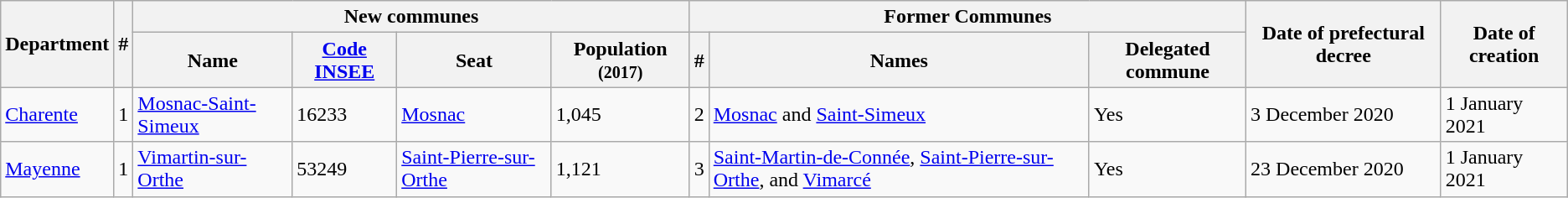<table class="wikitable">
<tr>
<th rowspan="2">Department</th>
<th rowspan="2"><abbr>#</abbr></th>
<th colspan="4">New communes</th>
<th colspan="3">Former Communes</th>
<th rowspan="2">Date of prefectural decree</th>
<th rowspan="2">Date of creation</th>
</tr>
<tr>
<th>Name</th>
<th><a href='#'>Code INSEE</a></th>
<th>Seat</th>
<th>Population <small>(2017)</small></th>
<th>#</th>
<th>Names</th>
<th>Delegated commune</th>
</tr>
<tr>
<td rowspan="1"><a href='#'>Charente</a></td>
<td rowspan="1">1</td>
<td><a href='#'>Mosnac-Saint-Simeux</a></td>
<td>16233</td>
<td><a href='#'>Mosnac</a></td>
<td>1,045</td>
<td>2</td>
<td><a href='#'>Mosnac</a> and <a href='#'>Saint-Simeux</a></td>
<td>Yes</td>
<td>3 December 2020</td>
<td>1 January 2021</td>
</tr>
<tr>
<td rowspan="1"><a href='#'>Mayenne</a></td>
<td rowspan="1">1</td>
<td><a href='#'>Vimartin-sur-Orthe</a></td>
<td>53249</td>
<td><a href='#'>Saint-Pierre-sur-Orthe</a></td>
<td>1,121</td>
<td>3</td>
<td><a href='#'>Saint-Martin-de-Connée</a>, <a href='#'>Saint-Pierre-sur-Orthe</a>, and <a href='#'>Vimarcé</a></td>
<td>Yes</td>
<td>23 December 2020</td>
<td>1 January 2021</td>
</tr>
</table>
